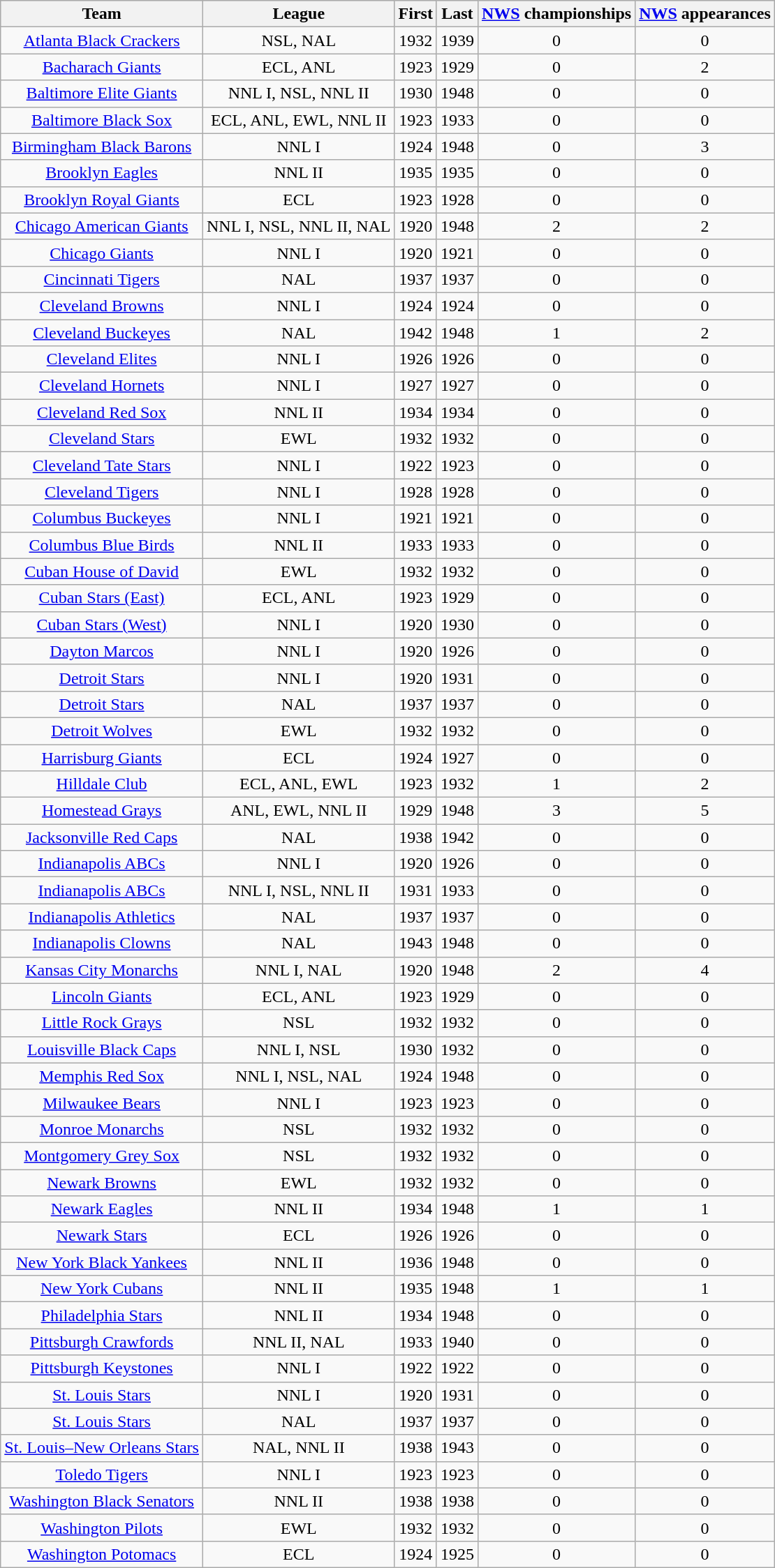<table class="wikitable sortable" style="text-align:center;">
<tr style="font-weight:bold; background:#ddd;"|>
<th scope="col">Team</th>
<th scope="col">League</th>
<th scope="col">First</th>
<th scope="col">Last</th>
<th scope="col"><a href='#'>NWS</a> championships</th>
<th scope="col"><a href='#'>NWS</a> appearances</th>
</tr>
<tr>
<td scope="row"><a href='#'>Atlanta Black Crackers</a></td>
<td>NSL, NAL</td>
<td>1932</td>
<td>1939</td>
<td>0</td>
<td>0</td>
</tr>
<tr>
<td scope="row"><a href='#'>Bacharach Giants</a></td>
<td>ECL, ANL</td>
<td>1923</td>
<td>1929</td>
<td>0</td>
<td>2</td>
</tr>
<tr>
<td scope="row"><a href='#'>Baltimore Elite Giants</a></td>
<td>NNL I, NSL, NNL II</td>
<td>1930</td>
<td>1948</td>
<td>0</td>
<td>0</td>
</tr>
<tr>
<td scope="row"><a href='#'>Baltimore Black Sox</a></td>
<td>ECL, ANL, EWL, NNL II</td>
<td>1923</td>
<td>1933</td>
<td>0</td>
<td>0</td>
</tr>
<tr>
<td scope="row"><a href='#'>Birmingham Black Barons</a></td>
<td>NNL I</td>
<td>1924</td>
<td>1948</td>
<td>0</td>
<td>3</td>
</tr>
<tr>
<td scope="row"><a href='#'>Brooklyn Eagles</a></td>
<td>NNL II</td>
<td>1935</td>
<td>1935</td>
<td>0</td>
<td>0</td>
</tr>
<tr>
<td scope="row"><a href='#'>Brooklyn Royal Giants</a></td>
<td>ECL</td>
<td>1923</td>
<td>1928</td>
<td>0</td>
<td>0</td>
</tr>
<tr>
<td scope="row"><a href='#'>Chicago American Giants</a></td>
<td>NNL I, NSL, NNL II, NAL</td>
<td>1920</td>
<td>1948</td>
<td>2</td>
<td>2</td>
</tr>
<tr>
<td scope="row"><a href='#'>Chicago Giants</a></td>
<td>NNL I</td>
<td>1920</td>
<td>1921</td>
<td>0</td>
<td>0</td>
</tr>
<tr>
<td scope="row"><a href='#'>Cincinnati Tigers</a></td>
<td>NAL</td>
<td>1937</td>
<td>1937</td>
<td>0</td>
<td>0</td>
</tr>
<tr>
<td scope="row"><a href='#'>Cleveland Browns</a></td>
<td>NNL I</td>
<td>1924</td>
<td>1924</td>
<td>0</td>
<td>0</td>
</tr>
<tr>
<td scope="row"><a href='#'>Cleveland Buckeyes</a></td>
<td>NAL</td>
<td>1942</td>
<td>1948</td>
<td>1</td>
<td>2</td>
</tr>
<tr>
<td scope="row"><a href='#'>Cleveland Elites</a></td>
<td>NNL I</td>
<td>1926</td>
<td>1926</td>
<td>0</td>
<td>0</td>
</tr>
<tr>
<td scope="row"><a href='#'>Cleveland Hornets</a></td>
<td>NNL I</td>
<td>1927</td>
<td>1927</td>
<td>0</td>
<td>0</td>
</tr>
<tr>
<td scope="row"><a href='#'>Cleveland Red Sox</a></td>
<td>NNL II</td>
<td>1934</td>
<td>1934</td>
<td>0</td>
<td>0</td>
</tr>
<tr>
<td scope="row"><a href='#'>Cleveland Stars</a></td>
<td>EWL</td>
<td>1932</td>
<td>1932</td>
<td>0</td>
<td>0</td>
</tr>
<tr>
<td scope="row"><a href='#'>Cleveland Tate Stars</a></td>
<td>NNL I</td>
<td>1922</td>
<td>1923</td>
<td>0</td>
<td>0</td>
</tr>
<tr>
<td scope="row"><a href='#'>Cleveland Tigers</a></td>
<td>NNL I</td>
<td>1928</td>
<td>1928</td>
<td>0</td>
<td>0</td>
</tr>
<tr>
<td scope="row"><a href='#'>Columbus Buckeyes</a></td>
<td>NNL I</td>
<td>1921</td>
<td>1921</td>
<td>0</td>
<td>0</td>
</tr>
<tr>
<td scope="row"><a href='#'>Columbus Blue Birds</a></td>
<td>NNL II</td>
<td>1933</td>
<td>1933</td>
<td>0</td>
<td>0</td>
</tr>
<tr>
<td scope="row"><a href='#'>Cuban House of David</a></td>
<td>EWL</td>
<td>1932</td>
<td>1932</td>
<td>0</td>
<td>0</td>
</tr>
<tr>
<td scope="row"><a href='#'>Cuban Stars (East)</a></td>
<td>ECL, ANL</td>
<td>1923</td>
<td>1929</td>
<td>0</td>
<td>0</td>
</tr>
<tr>
<td scope="row"><a href='#'>Cuban Stars (West)</a></td>
<td>NNL I</td>
<td>1920</td>
<td>1930</td>
<td>0</td>
<td>0</td>
</tr>
<tr>
<td scope="row"><a href='#'>Dayton Marcos</a></td>
<td>NNL I</td>
<td>1920</td>
<td>1926</td>
<td>0</td>
<td>0</td>
</tr>
<tr>
<td scope="row"><a href='#'>Detroit Stars</a></td>
<td>NNL I</td>
<td>1920</td>
<td>1931</td>
<td>0</td>
<td>0</td>
</tr>
<tr>
<td scope="row"><a href='#'>Detroit Stars</a></td>
<td>NAL</td>
<td>1937</td>
<td>1937</td>
<td>0</td>
<td>0</td>
</tr>
<tr>
<td scope="row"><a href='#'>Detroit Wolves</a></td>
<td>EWL</td>
<td>1932</td>
<td>1932</td>
<td>0</td>
<td>0</td>
</tr>
<tr>
<td scope="row"><a href='#'>Harrisburg Giants</a></td>
<td>ECL</td>
<td>1924</td>
<td>1927</td>
<td>0</td>
<td>0</td>
</tr>
<tr>
<td scope="row"><a href='#'>Hilldale Club</a></td>
<td>ECL, ANL, EWL</td>
<td>1923</td>
<td>1932</td>
<td>1</td>
<td>2</td>
</tr>
<tr>
<td scope="row"><a href='#'>Homestead Grays</a></td>
<td>ANL, EWL, NNL II</td>
<td>1929</td>
<td>1948</td>
<td>3</td>
<td>5</td>
</tr>
<tr>
<td scope="row"><a href='#'>Jacksonville Red Caps</a></td>
<td>NAL</td>
<td>1938</td>
<td>1942</td>
<td>0</td>
<td>0</td>
</tr>
<tr>
<td scope="row"><a href='#'>Indianapolis ABCs</a></td>
<td>NNL I</td>
<td>1920</td>
<td>1926</td>
<td>0</td>
<td>0</td>
</tr>
<tr>
<td scope="row"><a href='#'>Indianapolis ABCs</a></td>
<td>NNL I, NSL, NNL II</td>
<td>1931</td>
<td>1933</td>
<td>0</td>
<td>0</td>
</tr>
<tr>
<td scope="row"><a href='#'>Indianapolis Athletics</a></td>
<td>NAL</td>
<td>1937</td>
<td>1937</td>
<td>0</td>
<td>0</td>
</tr>
<tr>
<td scope="row"><a href='#'>Indianapolis Clowns</a></td>
<td>NAL</td>
<td>1943</td>
<td>1948</td>
<td>0</td>
<td>0</td>
</tr>
<tr>
<td scope="row"><a href='#'>Kansas City Monarchs</a></td>
<td>NNL I, NAL</td>
<td>1920</td>
<td>1948</td>
<td>2</td>
<td>4</td>
</tr>
<tr>
<td scope="row"><a href='#'>Lincoln Giants</a></td>
<td>ECL, ANL</td>
<td>1923</td>
<td>1929</td>
<td>0</td>
<td>0</td>
</tr>
<tr>
<td scope="row"><a href='#'>Little Rock Grays</a></td>
<td>NSL</td>
<td>1932</td>
<td>1932</td>
<td>0</td>
<td>0</td>
</tr>
<tr>
<td scope="row"><a href='#'>Louisville Black Caps</a></td>
<td>NNL I, NSL</td>
<td>1930</td>
<td>1932</td>
<td>0</td>
<td>0</td>
</tr>
<tr>
<td scope="row"><a href='#'>Memphis Red Sox</a></td>
<td>NNL I, NSL, NAL</td>
<td>1924</td>
<td>1948</td>
<td>0</td>
<td>0</td>
</tr>
<tr>
<td scope="row"><a href='#'>Milwaukee Bears</a></td>
<td>NNL I</td>
<td>1923</td>
<td>1923</td>
<td>0</td>
<td>0</td>
</tr>
<tr>
<td scope="row"><a href='#'>Monroe Monarchs</a></td>
<td>NSL</td>
<td>1932</td>
<td>1932</td>
<td>0</td>
<td>0</td>
</tr>
<tr>
<td scope="row"><a href='#'>Montgomery Grey Sox</a></td>
<td>NSL</td>
<td>1932</td>
<td>1932</td>
<td>0</td>
<td>0</td>
</tr>
<tr>
<td scope="row"><a href='#'>Newark Browns</a></td>
<td>EWL</td>
<td>1932</td>
<td>1932</td>
<td>0</td>
<td>0</td>
</tr>
<tr>
<td scope="row"><a href='#'>Newark Eagles</a></td>
<td>NNL II</td>
<td>1934</td>
<td>1948</td>
<td>1</td>
<td>1</td>
</tr>
<tr>
<td scope="row"><a href='#'>Newark Stars</a></td>
<td>ECL</td>
<td>1926</td>
<td>1926</td>
<td>0</td>
<td>0</td>
</tr>
<tr>
<td scope="row"><a href='#'>New York Black Yankees</a></td>
<td>NNL II</td>
<td>1936</td>
<td>1948</td>
<td>0</td>
<td>0</td>
</tr>
<tr>
<td scope="row"><a href='#'>New York Cubans</a></td>
<td>NNL II</td>
<td>1935</td>
<td>1948</td>
<td>1</td>
<td>1</td>
</tr>
<tr>
<td scope="row"><a href='#'>Philadelphia Stars</a></td>
<td>NNL II</td>
<td>1934</td>
<td>1948</td>
<td>0</td>
<td>0</td>
</tr>
<tr>
<td scope="row"><a href='#'>Pittsburgh Crawfords</a></td>
<td>NNL II, NAL</td>
<td>1933</td>
<td>1940</td>
<td>0</td>
<td>0</td>
</tr>
<tr>
<td scope="row"><a href='#'>Pittsburgh Keystones</a></td>
<td>NNL I</td>
<td>1922</td>
<td>1922</td>
<td>0</td>
<td>0</td>
</tr>
<tr>
<td scope="row"><a href='#'>St. Louis Stars</a></td>
<td>NNL I</td>
<td>1920</td>
<td>1931</td>
<td>0</td>
<td>0</td>
</tr>
<tr>
<td scope="row"><a href='#'>St. Louis Stars</a></td>
<td>NAL</td>
<td>1937</td>
<td>1937</td>
<td>0</td>
<td>0</td>
</tr>
<tr>
<td scope="row"><a href='#'>St. Louis–New Orleans Stars</a></td>
<td>NAL, NNL II</td>
<td>1938</td>
<td>1943</td>
<td>0</td>
<td>0</td>
</tr>
<tr>
<td scope="row"><a href='#'>Toledo Tigers</a></td>
<td>NNL I</td>
<td>1923</td>
<td>1923</td>
<td>0</td>
<td>0</td>
</tr>
<tr>
<td scope="row"><a href='#'>Washington Black Senators</a></td>
<td>NNL II</td>
<td>1938</td>
<td>1938</td>
<td>0</td>
<td>0</td>
</tr>
<tr>
<td scope="row"><a href='#'>Washington Pilots</a></td>
<td>EWL</td>
<td>1932</td>
<td>1932</td>
<td>0</td>
<td>0</td>
</tr>
<tr>
<td scope="row"><a href='#'>Washington Potomacs</a></td>
<td>ECL</td>
<td>1924</td>
<td>1925</td>
<td>0</td>
<td>0</td>
</tr>
</table>
